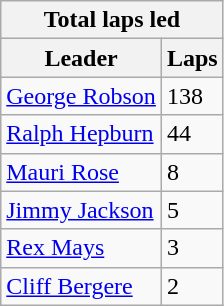<table class="wikitable">
<tr>
<th colspan=2>Total laps led</th>
</tr>
<tr>
<th>Leader</th>
<th>Laps</th>
</tr>
<tr>
<td><a href='#'>George Robson</a></td>
<td>138</td>
</tr>
<tr>
<td><a href='#'>Ralph Hepburn</a></td>
<td>44</td>
</tr>
<tr>
<td><a href='#'>Mauri Rose</a></td>
<td>8</td>
</tr>
<tr>
<td><a href='#'>Jimmy Jackson</a></td>
<td>5</td>
</tr>
<tr>
<td><a href='#'>Rex Mays</a></td>
<td>3</td>
</tr>
<tr>
<td><a href='#'>Cliff Bergere</a></td>
<td>2</td>
</tr>
</table>
